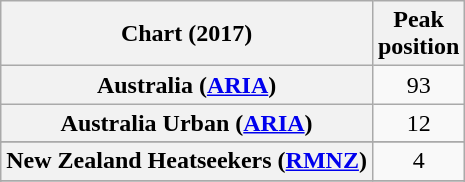<table class="wikitable sortable plainrowheaders" style="text-align:center">
<tr>
<th scope="col">Chart (2017)</th>
<th scope="col">Peak<br> position</th>
</tr>
<tr>
<th scope="row">Australia (<a href='#'>ARIA</a>)</th>
<td>93</td>
</tr>
<tr>
<th scope="row">Australia Urban (<a href='#'>ARIA</a>)</th>
<td>12</td>
</tr>
<tr>
</tr>
<tr>
</tr>
<tr>
</tr>
<tr>
<th scope="row">New Zealand Heatseekers (<a href='#'>RMNZ</a>)</th>
<td>4</td>
</tr>
<tr>
</tr>
<tr>
</tr>
<tr>
</tr>
<tr>
</tr>
<tr>
</tr>
<tr>
</tr>
<tr>
</tr>
</table>
